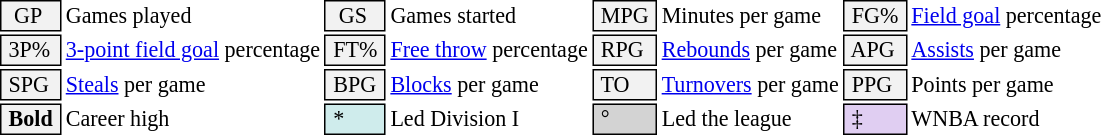<table class="toccolours" style="font-size: 92%; white-space: nowrap;">
<tr>
<td style="background-color: #F2F2F2; border: 1px solid black;">  GP</td>
<td>Games played</td>
<td style="background-color: #F2F2F2; border: 1px solid black">  GS </td>
<td>Games started</td>
<td style="background-color: #F2F2F2; border: 1px solid black"> MPG </td>
<td>Minutes per game</td>
<td style="background-color: #F2F2F2; border: 1px solid black;"> FG% </td>
<td><a href='#'>Field goal</a> percentage</td>
</tr>
<tr>
<td style="background-color: #F2F2F2; border: 1px solid black"> 3P% </td>
<td><a href='#'>3-point field goal</a> percentage</td>
<td style="background-color: #F2F2F2; border: 1px solid black"> FT% </td>
<td><a href='#'>Free throw</a> percentage</td>
<td style="background-color: #F2F2F2; border: 1px solid black;"> RPG </td>
<td><a href='#'>Rebounds</a> per game</td>
<td style="background-color: #F2F2F2; border: 1px solid black"> APG </td>
<td><a href='#'>Assists</a> per game</td>
</tr>
<tr>
<td style="background-color: #F2F2F2; border: 1px solid black"> SPG </td>
<td><a href='#'>Steals</a> per game</td>
<td style="background-color: #F2F2F2; border: 1px solid black;"> BPG </td>
<td><a href='#'>Blocks</a> per game</td>
<td style="background-color: #F2F2F2; border: 1px solid black"> TO </td>
<td><a href='#'>Turnovers</a> per game</td>
<td style="background-color: #F2F2F2; border: 1px solid black"> PPG </td>
<td>Points per game</td>
</tr>
<tr>
<td style="background-color: #F2F2F2; border: 1px solid black"> <strong>Bold</strong> </td>
<td>Career high</td>
<td style="background-color: #cfecec; border: 1px solid black"> * </td>
<td>Led Division I</td>
<td style="background-color: #D3D3D3; border: 1px solid black"> ° </td>
<td>Led the league</td>
<td style="background-color: #E0CEF2; border: 1px solid black"> ‡ </td>
<td>WNBA record</td>
</tr>
</table>
